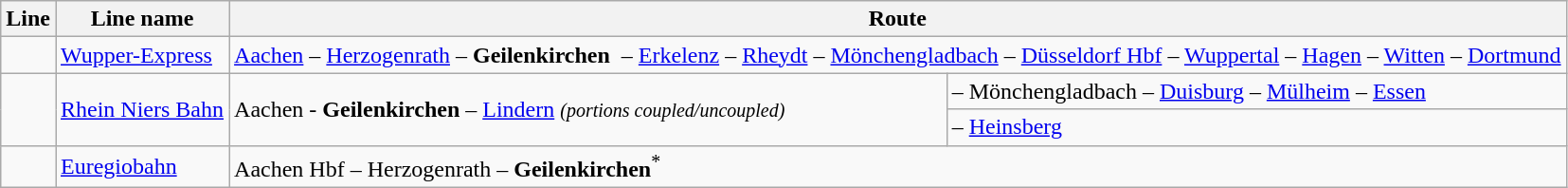<table class="wikitable">
<tr class="hintergrundfarbe5">
<th>Line</th>
<th>Line name</th>
<th colspan="3">Route</th>
</tr>
<tr>
<td></td>
<td><a href='#'>Wupper-Express</a></td>
<td colspan="2"><a href='#'>Aachen</a> – <a href='#'>Herzogenrath</a> – <strong>Geilenkirchen </strong> – <a href='#'>Erkelenz</a> – <a href='#'>Rheydt</a> – <a href='#'>Mönchengladbach</a> – <a href='#'>Düsseldorf Hbf</a> – <a href='#'>Wuppertal</a> – <a href='#'>Hagen</a> – <a href='#'>Witten</a> – <a href='#'>Dortmund</a></td>
</tr>
<tr>
<td rowspan="2"></td>
<td rowspan="2"><a href='#'>Rhein Niers Bahn</a></td>
<td rowspan="2">Aachen - <strong>Geilenkirchen</strong> – <a href='#'>Lindern</a> <small><em>(portions coupled/uncoupled)</em></small></td>
<td>– Mönchengladbach – <a href='#'>Duisburg</a> – <a href='#'>Mülheim</a> – <a href='#'>Essen</a></td>
</tr>
<tr>
<td>– <a href='#'>Heinsberg</a></td>
</tr>
<tr>
<td></td>
<td><a href='#'>Euregiobahn</a></td>
<td colspan="2">Aachen Hbf – Herzogenrath – <strong>Geilenkirchen</strong><sup>*</sup></td>
</tr>
</table>
